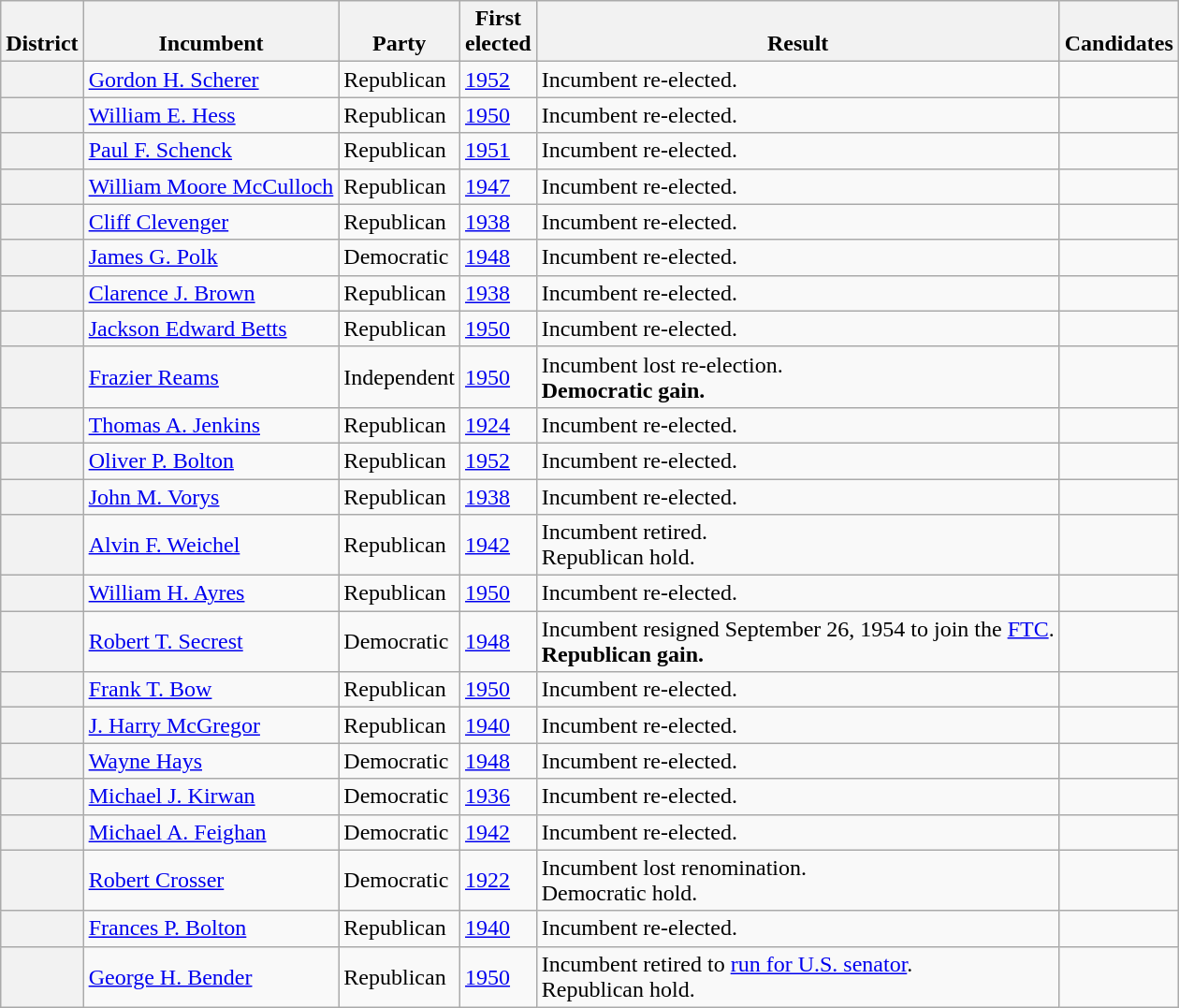<table class=wikitable>
<tr valign=bottom>
<th>District</th>
<th>Incumbent</th>
<th>Party</th>
<th>First<br>elected</th>
<th>Result</th>
<th>Candidates</th>
</tr>
<tr>
<th></th>
<td><a href='#'>Gordon H. Scherer</a></td>
<td>Republican</td>
<td><a href='#'>1952</a></td>
<td>Incumbent re-elected.</td>
<td nowrap></td>
</tr>
<tr>
<th></th>
<td><a href='#'>William E. Hess</a></td>
<td>Republican</td>
<td><a href='#'>1950</a></td>
<td>Incumbent re-elected.</td>
<td nowrap></td>
</tr>
<tr>
<th></th>
<td><a href='#'>Paul F. Schenck</a></td>
<td>Republican</td>
<td><a href='#'>1951</a></td>
<td>Incumbent re-elected.</td>
<td nowrap></td>
</tr>
<tr>
<th></th>
<td><a href='#'>William Moore McCulloch</a></td>
<td>Republican</td>
<td><a href='#'>1947</a></td>
<td>Incumbent re-elected.</td>
<td nowrap></td>
</tr>
<tr>
<th></th>
<td><a href='#'>Cliff Clevenger</a></td>
<td>Republican</td>
<td><a href='#'>1938</a></td>
<td>Incumbent re-elected.</td>
<td nowrap></td>
</tr>
<tr>
<th></th>
<td><a href='#'>James G. Polk</a></td>
<td>Democratic</td>
<td><a href='#'>1948</a></td>
<td>Incumbent re-elected.</td>
<td nowrap></td>
</tr>
<tr>
<th></th>
<td><a href='#'>Clarence J. Brown</a></td>
<td>Republican</td>
<td><a href='#'>1938</a></td>
<td>Incumbent re-elected.</td>
<td nowrap></td>
</tr>
<tr>
<th></th>
<td><a href='#'>Jackson Edward Betts</a></td>
<td>Republican</td>
<td><a href='#'>1950</a></td>
<td>Incumbent re-elected.</td>
<td nowrap></td>
</tr>
<tr>
<th></th>
<td><a href='#'>Frazier Reams</a></td>
<td>Independent</td>
<td><a href='#'>1950</a></td>
<td>Incumbent lost re-election.<br><strong>Democratic gain.</strong></td>
<td nowrap></td>
</tr>
<tr>
<th></th>
<td><a href='#'>Thomas A. Jenkins</a></td>
<td>Republican</td>
<td><a href='#'>1924</a></td>
<td>Incumbent re-elected.</td>
<td nowrap></td>
</tr>
<tr>
<th></th>
<td><a href='#'>Oliver P. Bolton</a></td>
<td>Republican</td>
<td><a href='#'>1952</a></td>
<td>Incumbent re-elected.</td>
<td nowrap></td>
</tr>
<tr>
<th></th>
<td><a href='#'>John M. Vorys</a></td>
<td>Republican</td>
<td><a href='#'>1938</a></td>
<td>Incumbent re-elected.</td>
<td nowrap></td>
</tr>
<tr>
<th></th>
<td><a href='#'>Alvin F. Weichel</a></td>
<td>Republican</td>
<td><a href='#'>1942</a></td>
<td>Incumbent retired.<br>Republican hold.</td>
<td nowrap></td>
</tr>
<tr>
<th></th>
<td><a href='#'>William H. Ayres</a></td>
<td>Republican</td>
<td><a href='#'>1950</a></td>
<td>Incumbent re-elected.</td>
<td nowrap></td>
</tr>
<tr>
<th></th>
<td><a href='#'>Robert T. Secrest</a></td>
<td>Democratic</td>
<td><a href='#'>1948</a></td>
<td>Incumbent resigned September 26, 1954 to join the <a href='#'>FTC</a>.<br><strong>Republican gain.</strong></td>
<td nowrap></td>
</tr>
<tr>
<th></th>
<td><a href='#'>Frank T. Bow</a></td>
<td>Republican</td>
<td><a href='#'>1950</a></td>
<td>Incumbent re-elected.</td>
<td nowrap></td>
</tr>
<tr>
<th></th>
<td><a href='#'>J. Harry McGregor</a></td>
<td>Republican</td>
<td><a href='#'>1940</a></td>
<td>Incumbent re-elected.</td>
<td nowrap></td>
</tr>
<tr>
<th></th>
<td><a href='#'>Wayne Hays</a></td>
<td>Democratic</td>
<td><a href='#'>1948</a></td>
<td>Incumbent re-elected.</td>
<td nowrap></td>
</tr>
<tr>
<th></th>
<td><a href='#'>Michael J. Kirwan</a></td>
<td>Democratic</td>
<td><a href='#'>1936</a></td>
<td>Incumbent re-elected.</td>
<td nowrap></td>
</tr>
<tr>
<th></th>
<td><a href='#'>Michael A. Feighan</a></td>
<td>Democratic</td>
<td><a href='#'>1942</a></td>
<td>Incumbent re-elected.</td>
<td nowrap></td>
</tr>
<tr>
<th></th>
<td><a href='#'>Robert Crosser</a></td>
<td>Democratic</td>
<td><a href='#'>1922</a></td>
<td>Incumbent lost renomination.<br>Democratic hold.</td>
<td nowrap></td>
</tr>
<tr>
<th></th>
<td><a href='#'>Frances P. Bolton</a></td>
<td>Republican</td>
<td><a href='#'>1940</a></td>
<td>Incumbent re-elected.</td>
<td nowrap></td>
</tr>
<tr>
<th></th>
<td><a href='#'>George H. Bender</a></td>
<td>Republican</td>
<td><a href='#'>1950</a></td>
<td>Incumbent retired to <a href='#'>run for U.S. senator</a>.<br>Republican hold.</td>
<td nowrap></td>
</tr>
</table>
